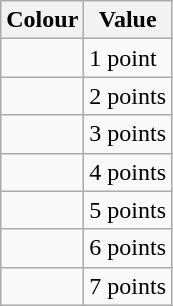<table class="wikitable floatright">
<tr>
<th>Colour</th>
<th>Value</th>
</tr>
<tr>
<td> </td>
<td>1 point</td>
</tr>
<tr>
<td> </td>
<td>2 points</td>
</tr>
<tr>
<td> </td>
<td>3 points</td>
</tr>
<tr>
<td> </td>
<td>4 points</td>
</tr>
<tr>
<td> </td>
<td>5 points</td>
</tr>
<tr>
<td> </td>
<td>6 points</td>
</tr>
<tr>
<td> </td>
<td>7 points</td>
</tr>
</table>
